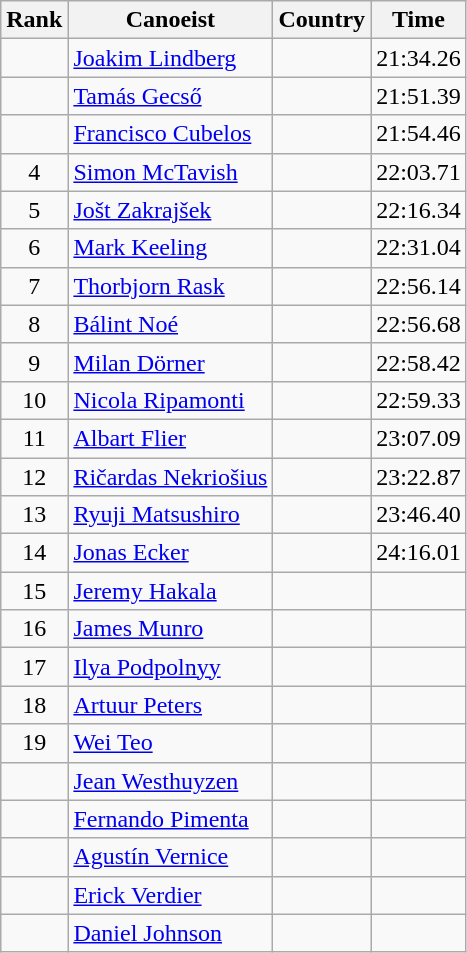<table class="wikitable" style="text-align:center">
<tr>
<th>Rank</th>
<th>Canoeist</th>
<th>Country</th>
<th>Time</th>
</tr>
<tr>
<td></td>
<td align="left"><a href='#'>Joakim Lindberg</a></td>
<td align="left"></td>
<td>21:34.26</td>
</tr>
<tr>
<td></td>
<td align="left"><a href='#'>Tamás Gecső</a></td>
<td align="left"></td>
<td>21:51.39</td>
</tr>
<tr>
<td></td>
<td align="left"><a href='#'>Francisco Cubelos</a></td>
<td align="left"></td>
<td>21:54.46</td>
</tr>
<tr>
<td>4</td>
<td align="left"><a href='#'>Simon McTavish</a></td>
<td align="left"></td>
<td>22:03.71</td>
</tr>
<tr>
<td>5</td>
<td align="left"><a href='#'>Jošt Zakrajšek</a></td>
<td align="left"></td>
<td>22:16.34</td>
</tr>
<tr>
<td>6</td>
<td align="left"><a href='#'>Mark Keeling</a></td>
<td align="left"></td>
<td>22:31.04</td>
</tr>
<tr>
<td>7</td>
<td align="left"><a href='#'>Thorbjorn Rask</a></td>
<td align="left"></td>
<td>22:56.14</td>
</tr>
<tr>
<td>8</td>
<td align="left"><a href='#'>Bálint Noé</a></td>
<td align="left"></td>
<td>22:56.68</td>
</tr>
<tr>
<td>9</td>
<td align="left"><a href='#'>Milan Dörner</a></td>
<td align="left"></td>
<td>22:58.42</td>
</tr>
<tr>
<td>10</td>
<td align="left"><a href='#'>Nicola Ripamonti</a></td>
<td align="left"></td>
<td>22:59.33</td>
</tr>
<tr>
<td>11</td>
<td align="left"><a href='#'>Albart Flier</a></td>
<td align="left"></td>
<td>23:07.09</td>
</tr>
<tr>
<td>12</td>
<td align="left"><a href='#'>Ričardas Nekriošius</a></td>
<td align="left"></td>
<td>23:22.87</td>
</tr>
<tr>
<td>13</td>
<td align="left"><a href='#'>Ryuji Matsushiro</a></td>
<td align="left"></td>
<td>23:46.40</td>
</tr>
<tr>
<td>14</td>
<td align="left"><a href='#'>Jonas Ecker</a></td>
<td align="left"></td>
<td>24:16.01</td>
</tr>
<tr>
<td>15</td>
<td align="left"><a href='#'>Jeremy Hakala</a></td>
<td align="left"></td>
<td></td>
</tr>
<tr>
<td>16</td>
<td align="left"><a href='#'>James Munro</a></td>
<td align="left"></td>
<td></td>
</tr>
<tr>
<td>17</td>
<td align="left"><a href='#'>Ilya Podpolnyy</a></td>
<td align="left"></td>
<td></td>
</tr>
<tr>
<td>18</td>
<td align="left"><a href='#'>Artuur Peters</a></td>
<td align="left"></td>
<td></td>
</tr>
<tr>
<td>19</td>
<td align="left"><a href='#'>Wei Teo</a></td>
<td align="left"></td>
<td></td>
</tr>
<tr>
<td></td>
<td align="left"><a href='#'>Jean Westhuyzen</a></td>
<td align="left"></td>
<td></td>
</tr>
<tr>
<td></td>
<td align="left"><a href='#'>Fernando Pimenta</a></td>
<td align="left"></td>
<td></td>
</tr>
<tr>
<td></td>
<td align="left"><a href='#'>Agustín Vernice</a></td>
<td align="left"></td>
<td></td>
</tr>
<tr>
<td></td>
<td align="left"><a href='#'>Erick Verdier</a></td>
<td align="left"></td>
<td></td>
</tr>
<tr>
<td></td>
<td align="left"><a href='#'>Daniel Johnson</a></td>
<td align="left"></td>
<td></td>
</tr>
</table>
